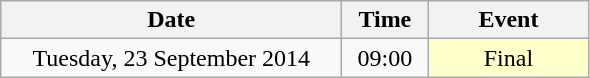<table class = "wikitable" style="text-align:center;">
<tr>
<th width=220>Date</th>
<th width=50>Time</th>
<th width=100>Event</th>
</tr>
<tr>
<td>Tuesday, 23 September 2014</td>
<td>09:00</td>
<td bgcolor=ffffcc>Final</td>
</tr>
</table>
